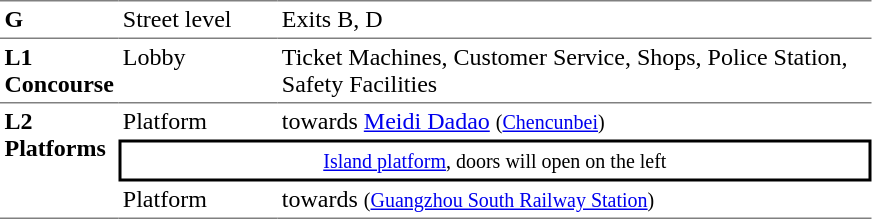<table table border=0 cellspacing=0 cellpadding=3>
<tr>
<td style="border-top:solid 1px gray;" width=50 valign=top><strong>G</strong></td>
<td style="border-top:solid 1px gray;" width=100 valign=top>Street level</td>
<td style="border-top:solid 1px gray;" width=390 valign=top>Exits B, D</td>
</tr>
<tr>
<td style="border-bottom:solid 1px gray; border-top:solid 1px gray;" valign=top><strong>L1<br>Concourse</strong></td>
<td style="border-bottom:solid 1px gray; border-top:solid 1px gray;" valign=top>Lobby</td>
<td style="border-bottom:solid 1px gray; border-top:solid 1px gray;" valign=top>Ticket Machines, Customer Service, Shops, Police Station, Safety Facilities</td>
</tr>
<tr>
<td style="border-bottom:solid 1px gray;" rowspan=3 valign=top><strong>L2<br>Platforms</strong></td>
<td>Platform </td>
<td>  towards <a href='#'>Meidi Dadao</a> <small>(<a href='#'>Chencunbei</a>)</small></td>
</tr>
<tr>
<td style="border-right:solid 2px black;border-left:solid 2px black;border-top:solid 2px black;border-bottom:solid 2px black;text-align:center;" colspan=2><small><a href='#'>Island platform</a>, doors will open on the left</small></td>
</tr>
<tr>
<td style="border-bottom:solid 1px gray;">Platform </td>
<td style="border-bottom:solid 1px gray;"> towards  <small>(<a href='#'>Guangzhou South Railway Station</a>)</small> </td>
</tr>
</table>
